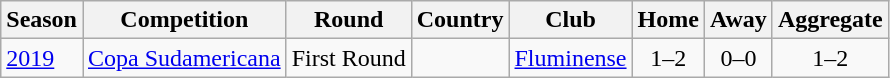<table class="wikitable" style="text-align:left;">
<tr>
<th>Season</th>
<th>Competition</th>
<th>Round</th>
<th>Country</th>
<th>Club</th>
<th>Home</th>
<th>Away</th>
<th>Aggregate</th>
</tr>
<tr>
<td><a href='#'>2019</a></td>
<td><a href='#'>Copa Sudamericana</a></td>
<td>First Round</td>
<td></td>
<td><a href='#'>Fluminense</a></td>
<td style="text-align:center;">1–2</td>
<td style="text-align:center;">0–0</td>
<td style="text-align:center;">1–2</td>
</tr>
</table>
